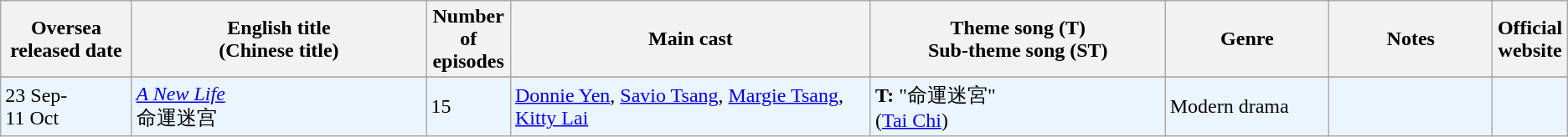<table class="wikitable">
<tr>
<th align=center width=8% bgcolor="silver">Oversea <br> released date</th>
<th align=center width=18% bgcolor="silver">English title <br> (Chinese title)</th>
<th align=center width=5% bgcolor="silver">Number of episodes</th>
<th align=center width=22% bgcolor="silver">Main cast</th>
<th align=center width=18% bgcolor="silver">Theme song (T) <br>Sub-theme song (ST)</th>
<th align=center width=10% bgcolor="silver">Genre</th>
<th align=center width=10% bgcolor="silver">Notes</th>
<th align=center width=1% bgcolor="silver">Official website</th>
</tr>
<tr>
</tr>
<tr ---- bgcolor="ebf5ff">
<td>23 Sep- <br> 11 Oct</td>
<td><em><a href='#'>A New Life</a></em> <br> 命運迷宫</td>
<td>15</td>
<td><a href='#'>Donnie Yen</a>, <a href='#'>Savio Tsang</a>, <a href='#'>Margie Tsang</a>, <a href='#'>Kitty Lai</a></td>
<td><strong>T:</strong> "命運迷宮" <br> (<a href='#'>Tai Chi</a>)</td>
<td>Modern drama</td>
<td></td>
<td></td>
</tr>
</table>
